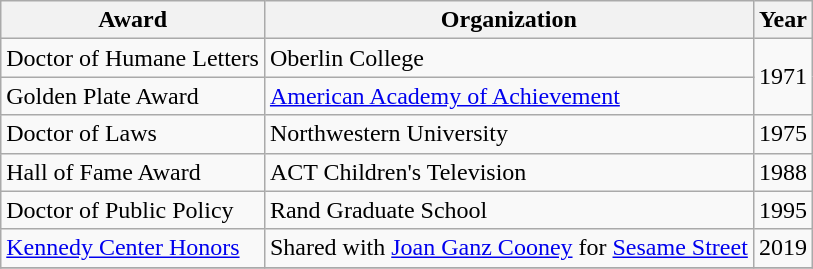<table class="wikitable" border="1">
<tr>
<th>Award</th>
<th>Organization</th>
<th>Year</th>
</tr>
<tr>
<td>Doctor of Humane Letters</td>
<td>Oberlin College</td>
<td rowspan="2">1971</td>
</tr>
<tr>
<td>Golden Plate Award</td>
<td><a href='#'>American Academy of Achievement</a></td>
</tr>
<tr>
<td>Doctor of Laws</td>
<td>Northwestern University</td>
<td>1975</td>
</tr>
<tr>
<td>Hall of Fame Award</td>
<td>ACT Children's Television</td>
<td>1988</td>
</tr>
<tr>
<td>Doctor of Public Policy</td>
<td>Rand Graduate School</td>
<td>1995</td>
</tr>
<tr>
<td><a href='#'>Kennedy Center Honors</a></td>
<td>Shared with <a href='#'>Joan Ganz Cooney</a> for <a href='#'>Sesame Street</a></td>
<td>2019</td>
</tr>
<tr>
</tr>
</table>
